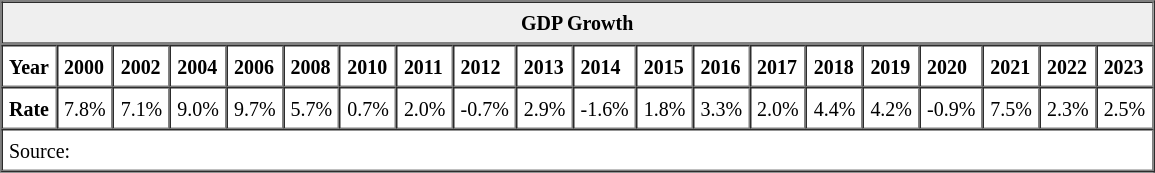<table border="1" cellpadding="4" cellspacing="0" class="toccolours" 0.5em solid #7f7f7f; 88%;>
<tr>
<th colspan="24" style="background: #efefef; border-bottom: 2px solid gray;"><small>GDP Growth</small></th>
</tr>
<tr>
<td><strong><small>Year</small></strong></td>
<td><strong><small>2000</small></strong></td>
<td><strong><small>2002</small></strong></td>
<td><strong><small>2004</small></strong></td>
<td><strong><small>2006</small></strong></td>
<td><strong><small>2008</small></strong></td>
<td><strong><small>2010</small></strong></td>
<td><strong><small>2011</small></strong></td>
<td><strong><small>2012</small></strong></td>
<td><strong><small>2013</small></strong></td>
<td><strong><small>2014</small></strong></td>
<td><strong><small>2015</small></strong></td>
<td><strong><small>2016</small></strong></td>
<td><strong><small>2017</small></strong></td>
<td><strong><small>2018</small></strong></td>
<td><strong><small>2019</small></strong></td>
<td><strong><small>2020</small></strong></td>
<td><strong><small>2021</small></strong></td>
<td><strong><small>2022</small></strong></td>
<td><strong><small>2023</small></strong></td>
</tr>
<tr>
<td><strong><small>Rate</small></strong></td>
<td><small>7.8%</small></td>
<td><small>7.1%</small></td>
<td><small>9.0%</small></td>
<td><small>9.7%</small></td>
<td><small>5.7%</small></td>
<td><small>0.7%</small></td>
<td><small>2.0%</small></td>
<td><small>-0.7%</small></td>
<td><small>2.9%</small></td>
<td><small>-1.6%</small></td>
<td><small>1.8%</small></td>
<td><small>3.3%</small></td>
<td><small>2.0%</small></td>
<td><small>4.4%</small></td>
<td><small>4.2%</small></td>
<td><small>-0.9%</small></td>
<td><small>7.5%</small></td>
<td><small>2.3%</small></td>
<td><small>2.5%</small></td>
</tr>
<tr>
<td colspan="24"><small>Source: </small></td>
</tr>
</table>
